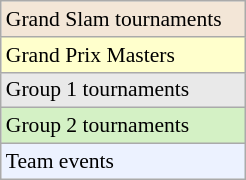<table class="wikitable"  style="font-size:90%; width:13%;">
<tr style="background:#F3E6D7">
<td>Grand Slam tournaments</td>
</tr>
<tr style="background:#ffc;">
<td>Grand Prix Masters</td>
</tr>
<tr style="background:#e9e9e9;">
<td>Group 1 tournaments</td>
</tr>
<tr style="background:#d4f1c5;">
<td>Group 2 tournaments</td>
</tr>
<tr style="background:#ECF2FF">
<td>Team events</td>
</tr>
</table>
